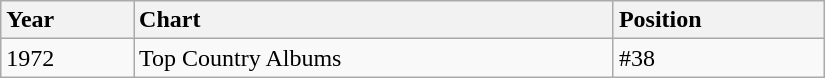<table class="wikitable" style="margin-top: 0" width="550px">
<tr>
<th style="text-align: left">Year</th>
<th style="text-align: left">Chart</th>
<th style="text-align: left">Position</th>
</tr>
<tr>
<td>1972</td>
<td>Top Country Albums</td>
<td>#38</td>
</tr>
</table>
